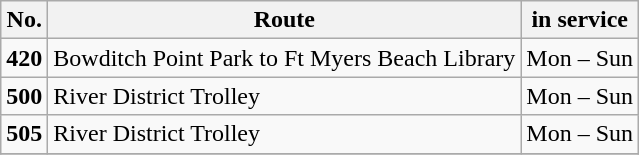<table class="wikitable">
<tr>
<th>No.</th>
<th>Route</th>
<th>in service</th>
</tr>
<tr>
<td><strong>420</strong></td>
<td>Bowditch Point Park to Ft Myers Beach Library</td>
<td>Mon – Sun</td>
</tr>
<tr>
<td><strong>500</strong></td>
<td>River District Trolley</td>
<td>Mon – Sun</td>
</tr>
<tr>
<td><strong>505</strong></td>
<td>River District Trolley</td>
<td>Mon – Sun</td>
</tr>
<tr>
</tr>
</table>
